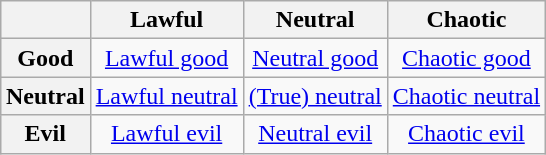<table class="wikitable" style="margin-left:auto; margin-right:auto; text-align:center">
<tr>
<th></th>
<th scope="col">Lawful</th>
<th scope="col">Neutral</th>
<th scope="col">Chaotic</th>
</tr>
<tr>
<th scope="row">Good</th>
<td><a href='#'>Lawful good</a></td>
<td><a href='#'>Neutral good</a></td>
<td><a href='#'>Chaotic good</a></td>
</tr>
<tr>
<th scope="row">Neutral</th>
<td><a href='#'>Lawful neutral</a></td>
<td><a href='#'>(True) neutral</a></td>
<td><a href='#'>Chaotic neutral</a></td>
</tr>
<tr>
<th scope="row">Evil</th>
<td><a href='#'>Lawful evil</a></td>
<td><a href='#'>Neutral evil</a></td>
<td><a href='#'>Chaotic evil</a></td>
</tr>
</table>
